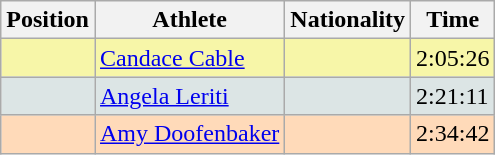<table class="wikitable sortable">
<tr>
<th>Position</th>
<th>Athlete</th>
<th>Nationality</th>
<th>Time</th>
</tr>
<tr bgcolor=#F7F6A8>
<td align=center></td>
<td><a href='#'>Candace Cable</a></td>
<td></td>
<td>2:05:26</td>
</tr>
<tr bgcolor=#DCE5E5>
<td align=center></td>
<td><a href='#'>Angela Leriti</a></td>
<td></td>
<td>2:21:11</td>
</tr>
<tr bgcolor=#FFDAB9>
<td align=center></td>
<td><a href='#'>Amy Doofenbaker</a></td>
<td></td>
<td>2:34:42</td>
</tr>
</table>
